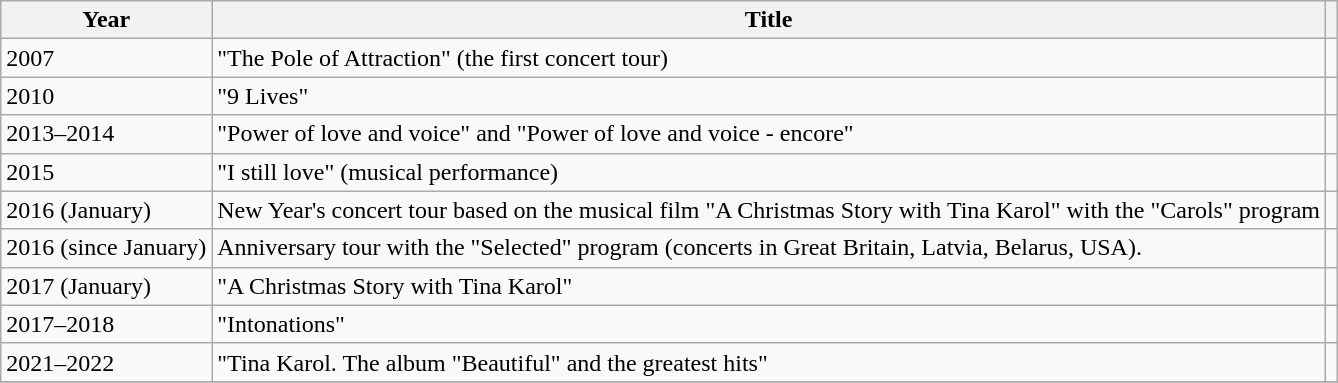<table class="wikitable">
<tr align="center">
<th>Year</th>
<th>Title</th>
<th></th>
</tr>
<tr>
<td>2007</td>
<td>"The Pole of Attraction" (the first concert tour)</td>
<td></td>
</tr>
<tr>
<td>2010</td>
<td>"9 Lives"</td>
<td></td>
</tr>
<tr>
<td>2013–2014</td>
<td>"Power of love and voice" and "Power of love and voice - encore"</td>
<td></td>
</tr>
<tr>
<td>2015</td>
<td>"I still love" (musical performance)</td>
<td></td>
</tr>
<tr>
<td>2016 (January)</td>
<td>New Year's concert tour based on the musical film "A Christmas Story with Tina Karol" with the "Carols" program</td>
<td></td>
</tr>
<tr>
<td>2016 (since January)</td>
<td>Anniversary tour with the "Selected" program (concerts in Great Britain, Latvia, Belarus, USA).</td>
<td></td>
</tr>
<tr>
<td>2017 (January)</td>
<td>"A Christmas Story with Tina Karol"</td>
<td></td>
</tr>
<tr>
<td>2017–2018</td>
<td>"Intonations"</td>
<td></td>
</tr>
<tr>
<td>2021–2022</td>
<td>"Tina Karol. The album "Beautiful" and the greatest hits"</td>
<td></td>
</tr>
<tr>
</tr>
</table>
